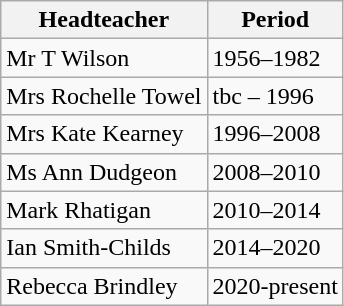<table class="wikitable">
<tr>
<th>Headteacher</th>
<th>Period</th>
</tr>
<tr>
<td>Mr T Wilson</td>
<td>1956–1982</td>
</tr>
<tr>
<td>Mrs Rochelle Towel</td>
<td>tbc – 1996</td>
</tr>
<tr>
<td>Mrs Kate Kearney</td>
<td>1996–2008</td>
</tr>
<tr>
<td>Ms Ann Dudgeon</td>
<td>2008–2010</td>
</tr>
<tr>
<td>Mark Rhatigan</td>
<td>2010–2014</td>
</tr>
<tr>
<td>Ian Smith-Childs</td>
<td>2014–2020</td>
</tr>
<tr>
<td>Rebecca Brindley</td>
<td>2020-present</td>
</tr>
</table>
